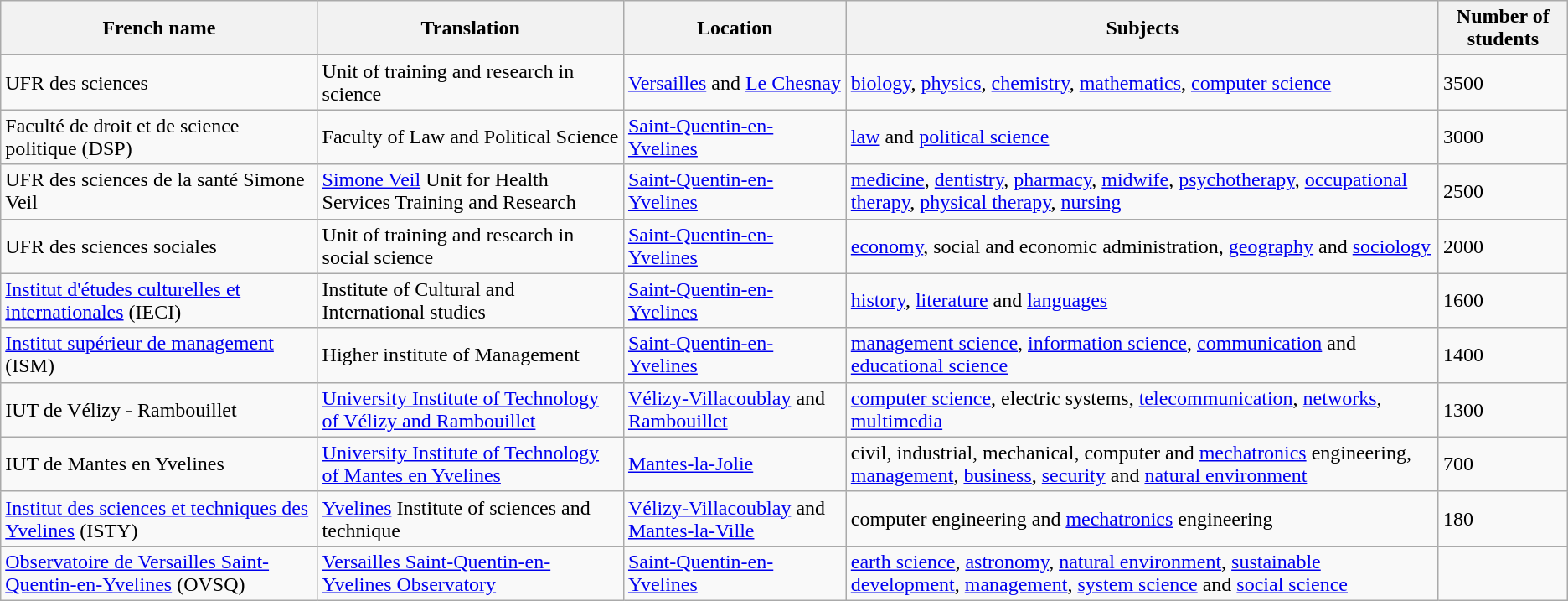<table class="wikitable sortable">
<tr>
<th>French name</th>
<th>Translation</th>
<th>Location</th>
<th>Subjects</th>
<th>Number of students</th>
</tr>
<tr>
<td>UFR des sciences</td>
<td>Unit of training and research in science</td>
<td><a href='#'>Versailles</a> and <a href='#'>Le Chesnay</a></td>
<td><a href='#'>biology</a>, <a href='#'>physics</a>, <a href='#'>chemistry</a>, <a href='#'>mathematics</a>, <a href='#'>computer science</a></td>
<td>3500</td>
</tr>
<tr>
<td>Faculté de droit et de science politique (DSP)</td>
<td>Faculty of Law and Political Science</td>
<td><a href='#'>Saint-Quentin-en-Yvelines</a></td>
<td><a href='#'>law</a> and <a href='#'>political science</a></td>
<td>3000</td>
</tr>
<tr>
<td>UFR des sciences de la santé Simone Veil</td>
<td><a href='#'>Simone Veil</a> Unit for Health Services Training and Research</td>
<td><a href='#'>Saint-Quentin-en-Yvelines</a></td>
<td><a href='#'>medicine</a>, <a href='#'>dentistry</a>, <a href='#'>pharmacy</a>, <a href='#'>midwife</a>, <a href='#'>psychotherapy</a>, <a href='#'>occupational therapy</a>, <a href='#'>physical therapy</a>, <a href='#'>nursing</a></td>
<td>2500</td>
</tr>
<tr>
<td>UFR des sciences sociales</td>
<td>Unit of training and research in social science</td>
<td><a href='#'>Saint-Quentin-en-Yvelines</a></td>
<td><a href='#'>economy</a>, social and economic administration, <a href='#'>geography</a> and <a href='#'>sociology</a></td>
<td>2000</td>
</tr>
<tr>
<td><a href='#'>Institut d'études culturelles et internationales</a> (IECI)</td>
<td>Institute of Cultural and International studies</td>
<td><a href='#'>Saint-Quentin-en-Yvelines</a></td>
<td><a href='#'>history</a>, <a href='#'>literature</a> and <a href='#'>languages</a></td>
<td>1600</td>
</tr>
<tr>
<td><a href='#'>Institut supérieur de management</a> (ISM)</td>
<td>Higher institute of Management</td>
<td><a href='#'>Saint-Quentin-en-Yvelines</a></td>
<td><a href='#'>management science</a>, <a href='#'>information science</a>, <a href='#'>communication</a> and <a href='#'>educational science</a></td>
<td>1400</td>
</tr>
<tr>
<td>IUT de Vélizy - Rambouillet</td>
<td><a href='#'>University Institute of Technology of Vélizy and Rambouillet</a></td>
<td><a href='#'>Vélizy-Villacoublay</a> and <a href='#'>Rambouillet</a></td>
<td><a href='#'>computer science</a>, electric systems, <a href='#'>telecommunication</a>, <a href='#'>networks</a>, <a href='#'>multimedia</a></td>
<td>1300</td>
</tr>
<tr>
<td>IUT de Mantes en Yvelines</td>
<td><a href='#'>University Institute of Technology of Mantes en Yvelines</a></td>
<td><a href='#'>Mantes-la-Jolie</a></td>
<td>civil, industrial, mechanical, computer and <a href='#'>mechatronics</a> engineering, <a href='#'>management</a>, <a href='#'>business</a>, <a href='#'>security</a> and <a href='#'>natural environment</a></td>
<td>700</td>
</tr>
<tr>
<td><a href='#'>Institut des sciences et techniques des Yvelines</a> (ISTY)</td>
<td><a href='#'>Yvelines</a> Institute of sciences and technique</td>
<td><a href='#'>Vélizy-Villacoublay</a> and <a href='#'>Mantes-la-Ville</a></td>
<td>computer engineering and <a href='#'>mechatronics</a> engineering</td>
<td>180</td>
</tr>
<tr>
<td><a href='#'>Observatoire de Versailles Saint-Quentin-en-Yvelines</a> (OVSQ)</td>
<td><a href='#'>Versailles Saint-Quentin-en-Yvelines Observatory</a></td>
<td><a href='#'>Saint-Quentin-en-Yvelines</a></td>
<td><a href='#'>earth science</a>, <a href='#'>astronomy</a>, <a href='#'>natural environment</a>, <a href='#'>sustainable development</a>, <a href='#'>management</a>, <a href='#'>system science</a> and <a href='#'>social science</a></td>
<td></td>
</tr>
</table>
